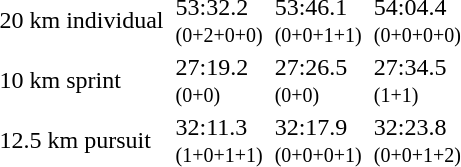<table>
<tr>
<td>20 km individual<br><em></em></td>
<td></td>
<td>53:32.2<br><small>(0+2+0+0)</small></td>
<td></td>
<td>53:46.1<br><small>(0+0+1+1)</small></td>
<td></td>
<td>54:04.4<br><small>(0+0+0+0)</small></td>
<td></td>
</tr>
<tr>
<td>10 km sprint<br><em></em></td>
<td></td>
<td>27:19.2<br><small>(0+0)</small></td>
<td></td>
<td>27:26.5<br><small>(0+0)</small></td>
<td></td>
<td>27:34.5<br><small>(1+1)</small></td>
</tr>
<tr>
<td>12.5 km pursuit<br><em></em></td>
<td></td>
<td>32:11.3<br><small>(1+0+1+1)</small></td>
<td></td>
<td>32:17.9<br><small>(0+0+0+1)</small></td>
<td></td>
<td>32:23.8<br><small>(0+0+1+2)</small></td>
</tr>
</table>
